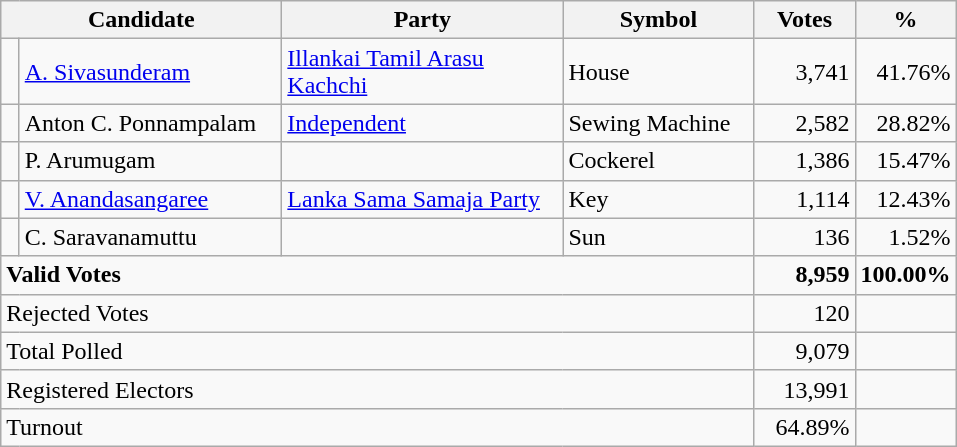<table class="wikitable" border="1" style="text-align:right;">
<tr>
<th align=left colspan=2 width="180">Candidate</th>
<th align=left width="180">Party</th>
<th align=left width="120">Symbol</th>
<th align=left width="60">Votes</th>
<th align=left width="60">%</th>
</tr>
<tr>
<td bgcolor=> </td>
<td align=left><a href='#'>A. Sivasunderam</a></td>
<td align=left><a href='#'>Illankai Tamil Arasu Kachchi</a></td>
<td align=left>House</td>
<td>3,741</td>
<td>41.76%</td>
</tr>
<tr>
<td></td>
<td align=left>Anton C. Ponnampalam</td>
<td align=left><a href='#'>Independent</a></td>
<td align=left>Sewing Machine</td>
<td>2,582</td>
<td>28.82%</td>
</tr>
<tr>
<td></td>
<td align=left>P. Arumugam</td>
<td></td>
<td align=left>Cockerel</td>
<td>1,386</td>
<td>15.47%</td>
</tr>
<tr>
<td bgcolor=> </td>
<td align=left><a href='#'>V. Anandasangaree</a></td>
<td align=left><a href='#'>Lanka Sama Samaja Party</a></td>
<td align=left>Key</td>
<td>1,114</td>
<td>12.43%</td>
</tr>
<tr>
<td></td>
<td align=left>C. Saravanamuttu</td>
<td></td>
<td align=left>Sun</td>
<td>136</td>
<td>1.52%</td>
</tr>
<tr>
<td align=left colspan=4><strong>Valid Votes</strong></td>
<td><strong>8,959</strong></td>
<td><strong>100.00%</strong></td>
</tr>
<tr>
<td align=left colspan=4>Rejected Votes</td>
<td>120</td>
<td></td>
</tr>
<tr>
<td align=left colspan=4>Total Polled</td>
<td>9,079</td>
<td></td>
</tr>
<tr>
<td align=left colspan=4>Registered Electors</td>
<td>13,991</td>
<td></td>
</tr>
<tr>
<td align=left colspan=4>Turnout</td>
<td>64.89%</td>
</tr>
</table>
